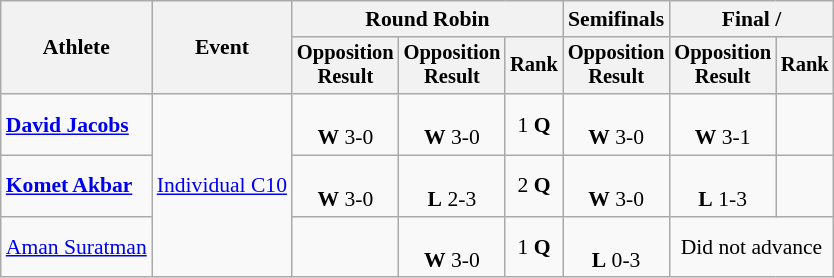<table class="wikitable" style="font-size:90%;">
<tr>
<th rowspan=2>Athlete</th>
<th rowspan=2>Event</th>
<th colspan=3>Round Robin</th>
<th>Semifinals</th>
<th colspan=2>Final / </th>
</tr>
<tr style="font-size:95%">
<th>Opposition<br>Result</th>
<th>Opposition<br>Result</th>
<th>Rank</th>
<th>Opposition<br>Result</th>
<th>Opposition<br>Result</th>
<th>Rank</th>
</tr>
<tr align=center>
<td align=left><strong><a href='#'>David Jacobs</a></strong></td>
<td rowspan=3 align=left><a href='#'>Individual C10</a></td>
<td><br> <strong>W</strong> 3-0</td>
<td><br> <strong>W</strong> 3-0</td>
<td>1 <strong>Q</strong></td>
<td><br> <strong>W</strong> 3-0</td>
<td><br> <strong>W</strong> 3-1</td>
<td></td>
</tr>
<tr align=center>
<td align=left><strong><a href='#'>Komet Akbar</a></strong></td>
<td><br> <strong>W</strong> 3-0</td>
<td><br> <strong>L</strong> 2-3</td>
<td>2 <strong>Q</strong></td>
<td><br> <strong>W</strong> 3-0</td>
<td><br> <strong>L</strong> 1-3</td>
<td></td>
</tr>
<tr align=center>
<td align=left><a href='#'>Aman Suratman</a></td>
<td></td>
<td><br> <strong>W</strong> 3-0</td>
<td>1 <strong>Q</strong></td>
<td><br> <strong>L</strong> 0-3</td>
<td colspan=2>Did not advance</td>
</tr>
</table>
